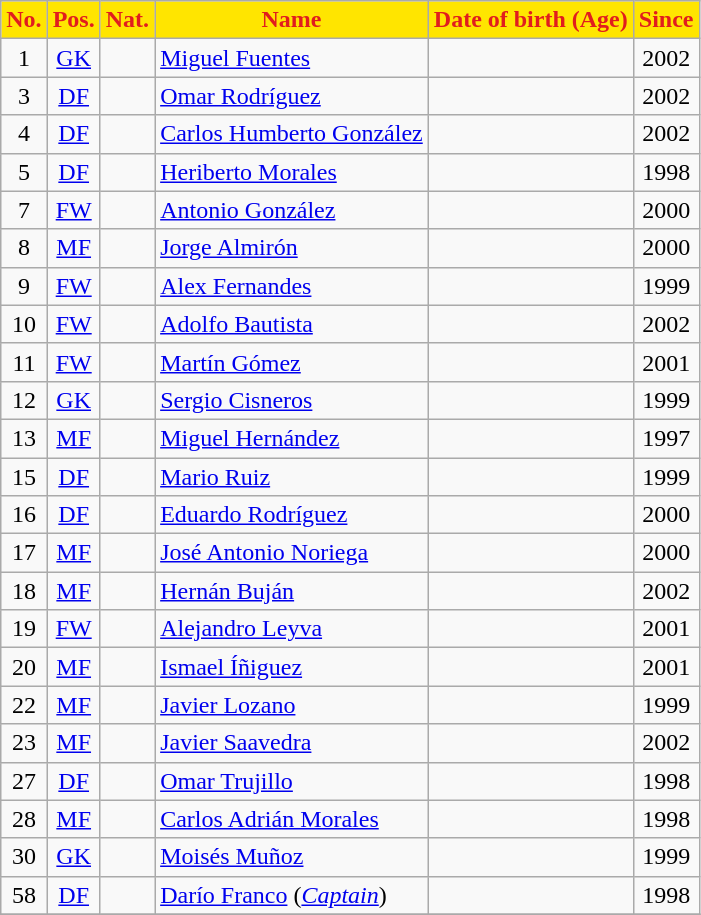<table class="wikitable sortable" style="text-align:center; font-size:100%;">
<tr>
<th style=background-color:#FFE500;color:#E11D1E>No.</th>
<th style=background-color:#FFE500;color:#E11D1E>Pos.</th>
<th style=background-color:#FFE500;color:#E11D1E>Nat.</th>
<th style=background-color:#FFE500;color:#E11D1E>Name</th>
<th style=background-color:#FFE500;color:#E11D1E>Date of birth (Age)</th>
<th style=background-color:#FFE500;color:#E11D1E>Since</th>
</tr>
<tr>
<td>1</td>
<td><a href='#'>GK</a></td>
<td></td>
<td align=left><a href='#'>Miguel Fuentes</a></td>
<td></td>
<td>2002</td>
</tr>
<tr>
<td>3</td>
<td><a href='#'>DF</a></td>
<td></td>
<td align=left><a href='#'>Omar Rodríguez</a></td>
<td></td>
<td>2002</td>
</tr>
<tr>
<td>4</td>
<td><a href='#'>DF</a></td>
<td></td>
<td align=left><a href='#'>Carlos Humberto González</a></td>
<td></td>
<td>2002</td>
</tr>
<tr>
<td>5</td>
<td><a href='#'>DF</a></td>
<td></td>
<td align=left><a href='#'>Heriberto Morales</a></td>
<td></td>
<td>1998</td>
</tr>
<tr>
<td>7</td>
<td><a href='#'>FW</a></td>
<td></td>
<td align=left><a href='#'>Antonio González</a></td>
<td></td>
<td>2000</td>
</tr>
<tr>
<td>8</td>
<td><a href='#'>MF</a></td>
<td></td>
<td align=left><a href='#'>Jorge Almirón</a></td>
<td></td>
<td>2000</td>
</tr>
<tr>
<td>9</td>
<td><a href='#'>FW</a></td>
<td></td>
<td align=left><a href='#'>Alex Fernandes</a></td>
<td></td>
<td>1999</td>
</tr>
<tr>
<td>10</td>
<td><a href='#'>FW</a></td>
<td></td>
<td align=left><a href='#'>Adolfo Bautista</a></td>
<td></td>
<td>2002</td>
</tr>
<tr>
<td>11</td>
<td><a href='#'>FW</a></td>
<td></td>
<td align=left><a href='#'>Martín Gómez</a></td>
<td></td>
<td>2001</td>
</tr>
<tr>
<td>12</td>
<td><a href='#'>GK</a></td>
<td></td>
<td align=left><a href='#'>Sergio Cisneros</a></td>
<td></td>
<td>1999</td>
</tr>
<tr>
<td>13</td>
<td><a href='#'>MF</a></td>
<td></td>
<td align=left><a href='#'>Miguel Hernández</a></td>
<td></td>
<td>1997</td>
</tr>
<tr>
<td>15</td>
<td><a href='#'>DF</a></td>
<td></td>
<td align=left><a href='#'>Mario Ruiz</a></td>
<td></td>
<td>1999</td>
</tr>
<tr>
<td>16</td>
<td><a href='#'>DF</a></td>
<td></td>
<td align=left><a href='#'>Eduardo Rodríguez</a></td>
<td></td>
<td>2000</td>
</tr>
<tr>
<td>17</td>
<td><a href='#'>MF</a></td>
<td></td>
<td align=left><a href='#'>José Antonio Noriega</a></td>
<td></td>
<td>2000</td>
</tr>
<tr>
<td>18</td>
<td><a href='#'>MF</a></td>
<td></td>
<td align=left><a href='#'>Hernán Buján</a></td>
<td></td>
<td>2002</td>
</tr>
<tr>
<td>19</td>
<td><a href='#'>FW</a></td>
<td></td>
<td align=left><a href='#'>Alejandro Leyva</a></td>
<td></td>
<td>2001</td>
</tr>
<tr>
<td>20</td>
<td><a href='#'>MF</a></td>
<td></td>
<td align=left><a href='#'>Ismael Íñiguez</a></td>
<td></td>
<td>2001</td>
</tr>
<tr>
<td>22</td>
<td><a href='#'>MF</a></td>
<td></td>
<td align=left><a href='#'>Javier Lozano</a></td>
<td></td>
<td>1999</td>
</tr>
<tr>
<td>23</td>
<td><a href='#'>MF</a></td>
<td></td>
<td align=left><a href='#'>Javier Saavedra</a></td>
<td></td>
<td>2002</td>
</tr>
<tr>
<td>27</td>
<td><a href='#'>DF</a></td>
<td></td>
<td align=left><a href='#'>Omar Trujillo</a></td>
<td></td>
<td>1998</td>
</tr>
<tr>
<td>28</td>
<td><a href='#'>MF</a></td>
<td></td>
<td align=left><a href='#'>Carlos Adrián Morales</a></td>
<td></td>
<td>1998</td>
</tr>
<tr>
<td>30</td>
<td><a href='#'>GK</a></td>
<td></td>
<td align=left><a href='#'>Moisés Muñoz</a></td>
<td></td>
<td>1999</td>
</tr>
<tr>
<td>58</td>
<td><a href='#'>DF</a></td>
<td></td>
<td align=left><a href='#'>Darío Franco</a> (<em><a href='#'>Captain</a></em>)</td>
<td></td>
<td>1998</td>
</tr>
<tr>
</tr>
</table>
